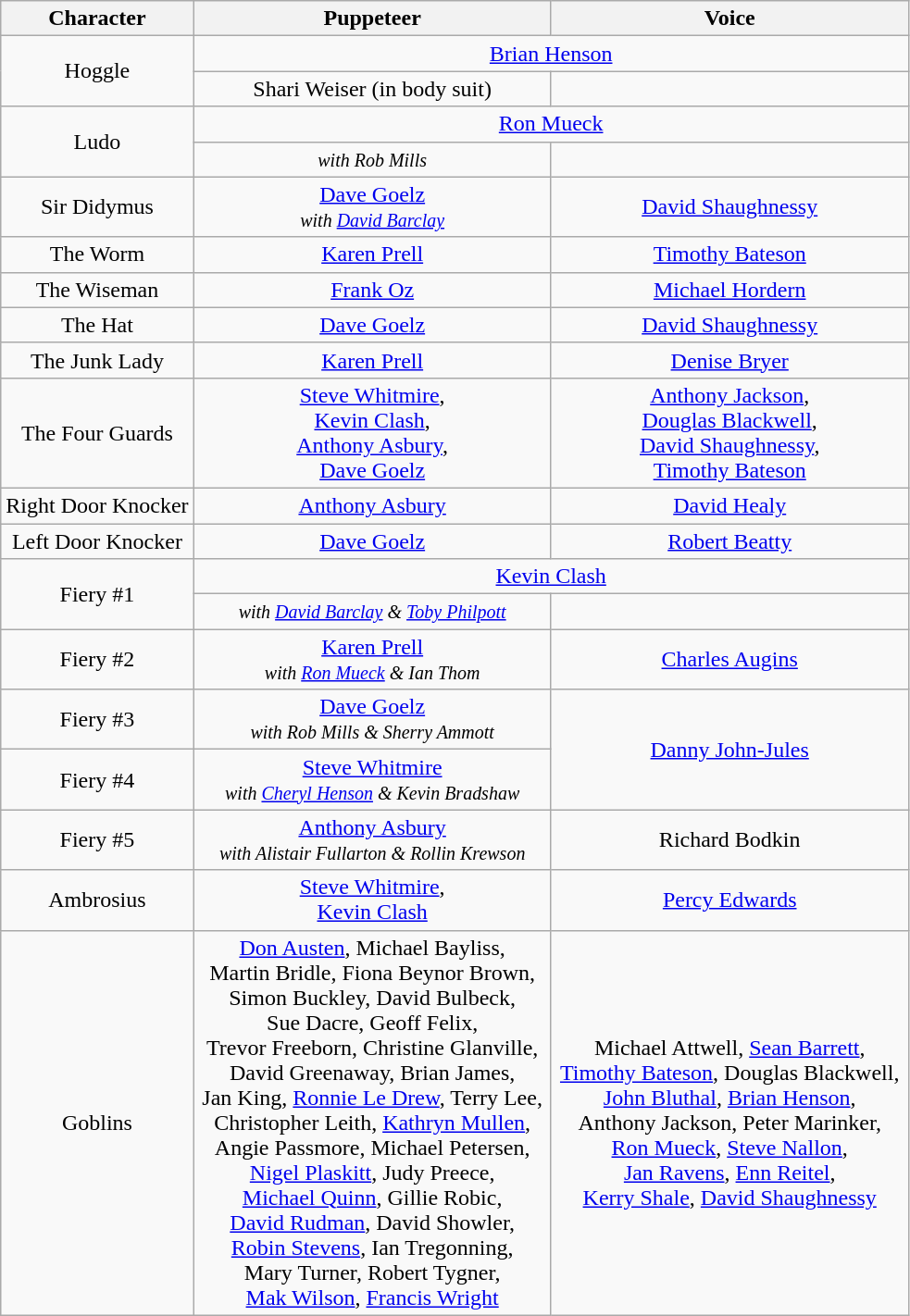<table class="wikitable" style="text-align:center;">
<tr>
<th>Character</th>
<th width=250px>Puppeteer</th>
<th width=250px>Voice</th>
</tr>
<tr>
<td rowspan="2">Hoggle</td>
<td colspan="2"><a href='#'>Brian Henson</a></td>
</tr>
<tr>
<td>Shari Weiser (in body suit)</td>
<td></td>
</tr>
<tr>
<td rowspan="2">Ludo</td>
<td colspan="2"><a href='#'>Ron Mueck</a></td>
</tr>
<tr>
<td><em><small>with Rob Mills</small></em></td>
<td></td>
</tr>
<tr>
<td>Sir Didymus</td>
<td><a href='#'>Dave Goelz</a><br><small><em>with <a href='#'>David Barclay</a></em></small></td>
<td><a href='#'>David Shaughnessy</a></td>
</tr>
<tr>
<td>The Worm</td>
<td><a href='#'>Karen Prell</a></td>
<td><a href='#'>Timothy Bateson</a></td>
</tr>
<tr>
<td>The Wiseman</td>
<td><a href='#'>Frank Oz</a></td>
<td><a href='#'>Michael Hordern</a></td>
</tr>
<tr>
<td>The Hat</td>
<td><a href='#'>Dave Goelz</a></td>
<td><a href='#'>David Shaughnessy</a></td>
</tr>
<tr>
<td>The Junk Lady</td>
<td><a href='#'>Karen Prell</a></td>
<td><a href='#'>Denise Bryer</a></td>
</tr>
<tr>
<td>The Four Guards</td>
<td><a href='#'>Steve Whitmire</a>,<br><a href='#'>Kevin Clash</a>,<br><a href='#'>Anthony Asbury</a>,<br><a href='#'>Dave Goelz</a></td>
<td><a href='#'>Anthony Jackson</a>,<br><a href='#'>Douglas Blackwell</a>,<br><a href='#'>David Shaughnessy</a>,<br><a href='#'>Timothy Bateson</a></td>
</tr>
<tr>
<td>Right Door Knocker</td>
<td><a href='#'>Anthony Asbury</a></td>
<td><a href='#'>David Healy</a></td>
</tr>
<tr>
<td>Left Door Knocker</td>
<td><a href='#'>Dave Goelz</a></td>
<td><a href='#'>Robert Beatty</a></td>
</tr>
<tr>
<td rowspan="2">Fiery #1</td>
<td colspan="2"><a href='#'>Kevin Clash</a></td>
</tr>
<tr>
<td><em><small>with <a href='#'>David Barclay</a> & <a href='#'>Toby Philpott</a></small></em></td>
<td></td>
</tr>
<tr>
<td>Fiery #2</td>
<td><a href='#'>Karen Prell</a><br><em><small>with <a href='#'>Ron Mueck</a> & Ian Thom</small></em></td>
<td><a href='#'>Charles Augins</a></td>
</tr>
<tr>
<td>Fiery #3</td>
<td><a href='#'>Dave Goelz</a><br><small><em>with Rob Mills & Sherry Ammott</em></small></td>
<td rowspan="2"><a href='#'>Danny John-Jules</a></td>
</tr>
<tr>
<td>Fiery #4</td>
<td><a href='#'>Steve Whitmire</a><br><em><small>with <a href='#'>Cheryl Henson</a> & Kevin Bradshaw</small></em></td>
</tr>
<tr>
<td>Fiery #5</td>
<td><a href='#'>Anthony Asbury</a><br><small><em>with Alistair Fullarton & Rollin Krewson</em></small></td>
<td>Richard Bodkin</td>
</tr>
<tr>
<td>Ambrosius</td>
<td><a href='#'>Steve Whitmire</a>,<br><a href='#'>Kevin Clash</a></td>
<td><a href='#'>Percy Edwards</a></td>
</tr>
<tr>
<td>Goblins</td>
<td><a href='#'>Don Austen</a>, Michael Bayliss,<br>Martin Bridle, Fiona Beynor Brown,<br>Simon Buckley, David Bulbeck,<br>Sue Dacre, Geoff Felix,<br>Trevor Freeborn, Christine Glanville,<br>David Greenaway, Brian James,<br>Jan King, <a href='#'>Ronnie Le Drew</a>, Terry Lee,<br>Christopher Leith, <a href='#'>Kathryn Mullen</a>,<br>Angie Passmore, Michael Petersen,<br><a href='#'>Nigel Plaskitt</a>, Judy Preece,<br><a href='#'>Michael Quinn</a>, Gillie Robic,<br><a href='#'>David Rudman</a>, David Showler,<br><a href='#'>Robin Stevens</a>, Ian Tregonning,<br>Mary Turner, Robert Tygner,<br><a href='#'>Mak Wilson</a>, <a href='#'>Francis Wright</a></td>
<td>Michael Attwell, <a href='#'>Sean Barrett</a>,<br><a href='#'>Timothy Bateson</a>, Douglas Blackwell,<br><a href='#'>John Bluthal</a>, <a href='#'>Brian Henson</a>,<br>Anthony Jackson, Peter Marinker,<br><a href='#'>Ron Mueck</a>, <a href='#'>Steve Nallon</a>,<br><a href='#'>Jan Ravens</a>, <a href='#'>Enn Reitel</a>,<br><a href='#'>Kerry Shale</a>, <a href='#'>David Shaughnessy</a></td>
</tr>
</table>
